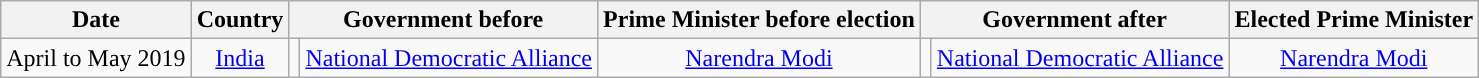<table class="wikitable">
<tr>
<th>Date</th>
<th>Country</th>
<th colspan="2">Government before</th>
<th>Prime Minister before election</th>
<th Colspan="2">Government after</th>
<th>Elected Prime Minister</th>
</tr>
<tr style="text-align:center;">
<td>April to May 2019</td>
<td><a href='#'>India</a></td>
<td></td>
<td><a href='#'>National Democratic Alliance</a></td>
<td><a href='#'>Narendra Modi</a></td>
<td></td>
<td><a href='#'>National Democratic Alliance</a></td>
<td><a href='#'>Narendra Modi</a></td>
</tr>
</table>
